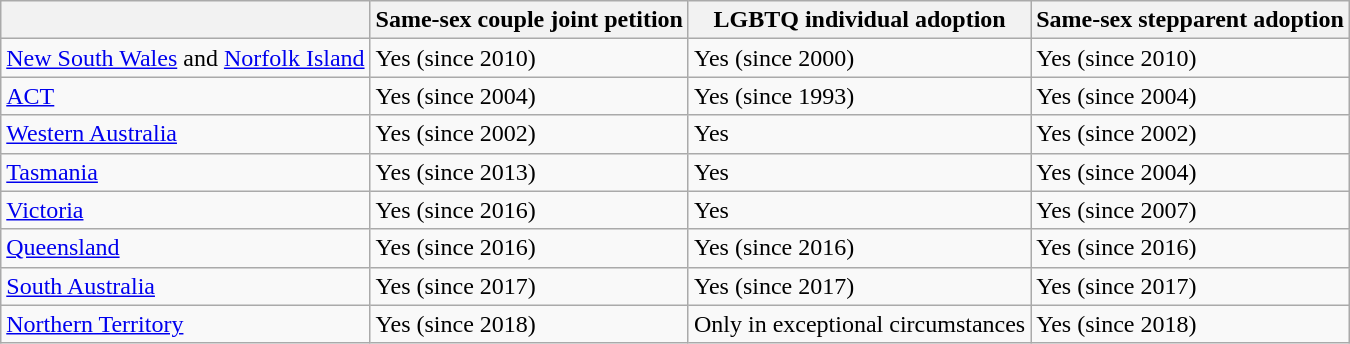<table class=wikitable>
<tr>
<th></th>
<th>Same-sex couple joint petition</th>
<th>LGBTQ individual adoption</th>
<th>Same-sex stepparent adoption</th>
</tr>
<tr>
<td><a href='#'>New South Wales</a> and <a href='#'>Norfolk Island</a></td>
<td> Yes (since 2010)</td>
<td> Yes (since 2000)</td>
<td> Yes (since 2010)</td>
</tr>
<tr>
<td><a href='#'>ACT</a></td>
<td> Yes (since 2004)</td>
<td> Yes (since 1993)</td>
<td> Yes (since 2004)</td>
</tr>
<tr>
<td><a href='#'>Western Australia</a></td>
<td> Yes (since 2002)</td>
<td> Yes</td>
<td> Yes (since 2002)</td>
</tr>
<tr>
<td><a href='#'>Tasmania</a></td>
<td> Yes (since 2013)</td>
<td> Yes</td>
<td> Yes (since 2004)</td>
</tr>
<tr>
<td><a href='#'>Victoria</a></td>
<td> Yes (since 2016)</td>
<td> Yes</td>
<td> Yes (since 2007)</td>
</tr>
<tr>
<td><a href='#'>Queensland</a></td>
<td> Yes (since 2016)</td>
<td> Yes (since 2016)</td>
<td> Yes (since 2016)</td>
</tr>
<tr>
<td><a href='#'>South Australia</a></td>
<td> Yes (since 2017)</td>
<td> Yes (since 2017)</td>
<td> Yes (since 2017)</td>
</tr>
<tr>
<td><a href='#'>Northern Territory</a></td>
<td> Yes (since 2018)</td>
<td>Only in exceptional circumstances</td>
<td> Yes (since 2018)</td>
</tr>
</table>
